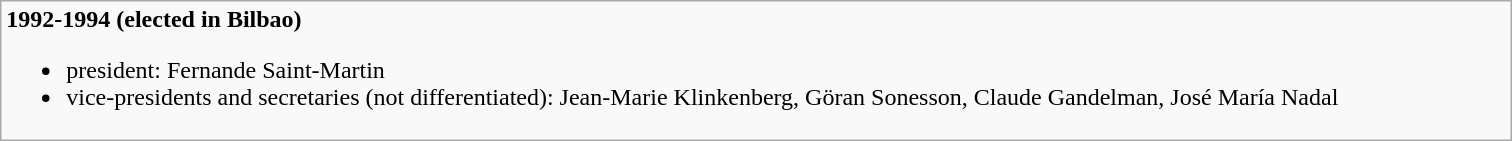<table class="wikitable">
<tr>
<td width="1000"><strong>1992-1994 (elected in Bilbao)</strong><br><ul><li>president:  Fernande Saint-Martin</li><li>vice-presidents and secretaries (not differentiated): Jean-Marie Klinkenberg, Göran Sonesson, Claude Gandelman, José María Nadal</li></ul></td>
</tr>
</table>
